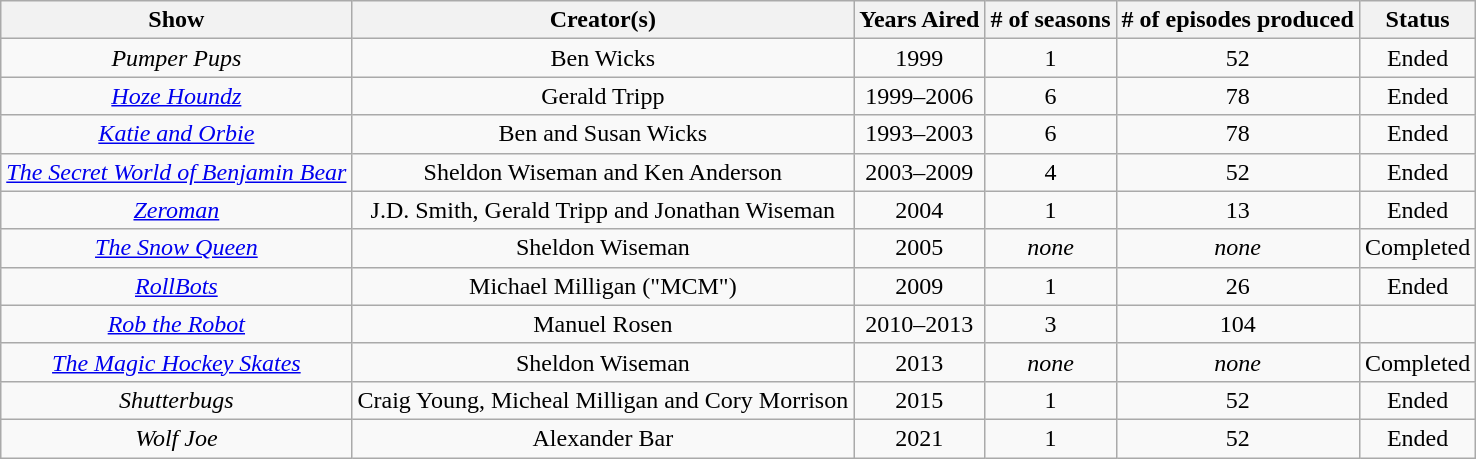<table class="wikitable" style="text-align:center;">
<tr>
<th>Show</th>
<th>Creator(s)</th>
<th>Years Aired</th>
<th># of seasons</th>
<th># of episodes produced</th>
<th>Status</th>
</tr>
<tr>
<td><em>Pumper Pups</em></td>
<td>Ben Wicks</td>
<td>1999</td>
<td>1</td>
<td>52</td>
<td>Ended</td>
</tr>
<tr>
<td><em><a href='#'>Hoze Houndz</a></em></td>
<td>Gerald Tripp</td>
<td>1999–2006</td>
<td>6</td>
<td>78</td>
<td>Ended</td>
</tr>
<tr>
<td><em><a href='#'>Katie and Orbie</a></em></td>
<td>Ben and Susan Wicks</td>
<td>1993–2003</td>
<td>6</td>
<td>78</td>
<td>Ended</td>
</tr>
<tr>
<td><em><a href='#'>The Secret World of Benjamin Bear</a></em></td>
<td>Sheldon Wiseman and Ken Anderson</td>
<td>2003–2009</td>
<td>4</td>
<td>52</td>
<td>Ended</td>
</tr>
<tr>
<td><em><a href='#'>Zeroman</a></em></td>
<td>J.D. Smith, Gerald Tripp and Jonathan Wiseman</td>
<td>2004</td>
<td>1</td>
<td>13</td>
<td>Ended</td>
</tr>
<tr>
<td><em><a href='#'>The Snow Queen</a></em></td>
<td>Sheldon Wiseman</td>
<td>2005</td>
<td><em>none</em></td>
<td><em>none</em></td>
<td>Completed</td>
</tr>
<tr>
<td><em><a href='#'>RollBots</a></em></td>
<td>Michael Milligan ("MCM")</td>
<td>2009</td>
<td>1</td>
<td>26</td>
<td>Ended</td>
</tr>
<tr>
<td><em><a href='#'>Rob the Robot</a></em></td>
<td>Manuel Rosen</td>
<td>2010–2013</td>
<td>3</td>
<td>104</td>
</tr>
<tr>
<td><em><a href='#'>The Magic Hockey Skates</a></em></td>
<td>Sheldon Wiseman</td>
<td>2013</td>
<td><em>none</em></td>
<td><em>none</em></td>
<td>Completed</td>
</tr>
<tr>
<td><em>Shutterbugs</em></td>
<td>Craig Young, Micheal Milligan and Cory Morrison</td>
<td>2015</td>
<td>1</td>
<td>52</td>
<td>Ended</td>
</tr>
<tr>
<td><em>Wolf Joe</em></td>
<td>Alexander Bar</td>
<td>2021</td>
<td>1</td>
<td>52</td>
<td>Ended</td>
</tr>
</table>
